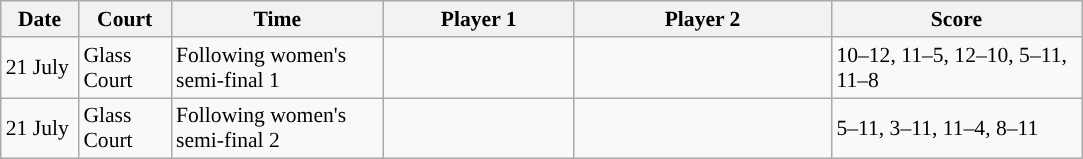<table class="sortable wikitable" style="font-size:90%">
<tr>
<th width="45" class="unsortable">Date</th>
<th width="55">Court</th>
<th width="135">Time</th>
<th width="120">Player 1</th>
<th width="165">Player 2</th>
<th width="160" class="unsortable">Score</th>
</tr>
<tr>
<td>21 July</td>
<td>Glass Court</td>
<td>Following women's semi-final 1</td>
<td><strong></strong></td>
<td></td>
<td>10–12, 11–5, 12–10, 5–11, 11–8</td>
</tr>
<tr>
<td>21 July</td>
<td>Glass Court</td>
<td>Following women's semi-final 2</td>
<td></td>
<td><strong></strong></td>
<td>5–11, 3–11, 11–4, 8–11</td>
</tr>
</table>
